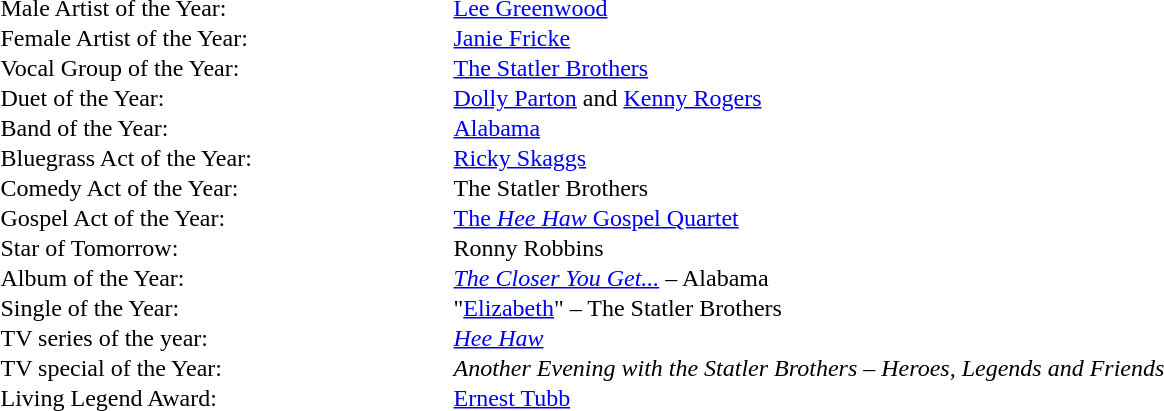<table cellspacing="0" border="0" cellpadding="1">
<tr>
<td style="width:300px;">Male Artist of the Year:</td>
<td><a href='#'>Lee Greenwood</a></td>
</tr>
<tr>
<td>Female Artist of the Year:</td>
<td><a href='#'>Janie Fricke</a></td>
</tr>
<tr>
<td>Vocal Group of the Year:</td>
<td><a href='#'>The Statler Brothers</a></td>
</tr>
<tr>
<td>Duet of the Year:</td>
<td><a href='#'>Dolly Parton</a> and <a href='#'>Kenny Rogers</a></td>
</tr>
<tr>
<td>Band of the Year:</td>
<td><a href='#'>Alabama</a></td>
</tr>
<tr>
<td>Bluegrass Act of the Year:</td>
<td><a href='#'>Ricky Skaggs</a></td>
</tr>
<tr>
<td>Comedy Act of the Year:</td>
<td>The Statler Brothers</td>
</tr>
<tr>
<td>Gospel Act of the Year:</td>
<td><a href='#'>The <em>Hee Haw</em> Gospel Quartet</a></td>
</tr>
<tr>
<td>Star of Tomorrow:</td>
<td>Ronny Robbins</td>
</tr>
<tr>
<td>Album of the Year:</td>
<td><em><a href='#'>The Closer You Get...</a></em> – Alabama</td>
</tr>
<tr>
<td>Single of the Year:</td>
<td>"<a href='#'>Elizabeth</a>" – The Statler Brothers</td>
</tr>
<tr>
<td>TV series of the year:</td>
<td><em><a href='#'>Hee Haw</a></em></td>
</tr>
<tr>
<td>TV special of the Year:</td>
<td><em>Another Evening with the Statler Brothers – Heroes, Legends and Friends</em></td>
</tr>
<tr>
<td>Living Legend Award:</td>
<td><a href='#'>Ernest Tubb</a></td>
</tr>
<tr>
</tr>
</table>
